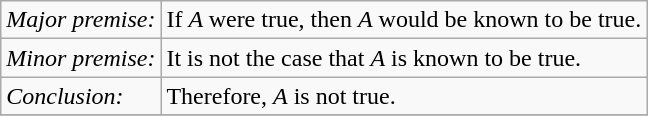<table class="wikitable">
<tr>
<td><em>Major premise:</em></td>
<td>If <em>A </em>were true, then <em>A</em> would be known to be true.</td>
</tr>
<tr>
<td><em>Minor premise:</em></td>
<td>It is not the case that <em>A</em> is known to be true.</td>
</tr>
<tr>
<td><em>Conclusion:</em></td>
<td>Therefore, <em>A</em> is not true.</td>
</tr>
<tr>
</tr>
</table>
